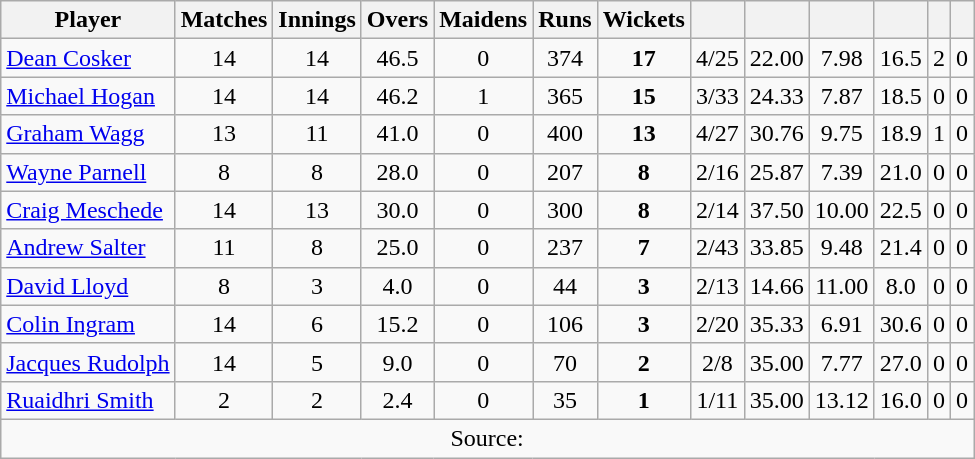<table class="wikitable" style="text-align:center">
<tr>
<th>Player</th>
<th>Matches</th>
<th>Innings</th>
<th>Overs</th>
<th>Maidens</th>
<th>Runs</th>
<th>Wickets</th>
<th></th>
<th></th>
<th></th>
<th></th>
<th></th>
<th></th>
</tr>
<tr>
<td align="left"><a href='#'>Dean Cosker</a></td>
<td>14</td>
<td>14</td>
<td>46.5</td>
<td>0</td>
<td>374</td>
<td><strong>17</strong></td>
<td>4/25</td>
<td>22.00</td>
<td>7.98</td>
<td>16.5</td>
<td>2</td>
<td>0</td>
</tr>
<tr>
<td align="left"><a href='#'>Michael Hogan</a></td>
<td>14</td>
<td>14</td>
<td>46.2</td>
<td>1</td>
<td>365</td>
<td><strong>15</strong></td>
<td>3/33</td>
<td>24.33</td>
<td>7.87</td>
<td>18.5</td>
<td>0</td>
<td>0</td>
</tr>
<tr>
<td align="left"><a href='#'>Graham Wagg</a></td>
<td>13</td>
<td>11</td>
<td>41.0</td>
<td>0</td>
<td>400</td>
<td><strong>13</strong></td>
<td>4/27</td>
<td>30.76</td>
<td>9.75</td>
<td>18.9</td>
<td>1</td>
<td>0</td>
</tr>
<tr>
<td align="left"><a href='#'>Wayne Parnell</a></td>
<td>8</td>
<td>8</td>
<td>28.0</td>
<td>0</td>
<td>207</td>
<td><strong>8</strong></td>
<td>2/16</td>
<td>25.87</td>
<td>7.39</td>
<td>21.0</td>
<td>0</td>
<td>0</td>
</tr>
<tr>
<td align="left"><a href='#'>Craig Meschede</a></td>
<td>14</td>
<td>13</td>
<td>30.0</td>
<td>0</td>
<td>300</td>
<td><strong>8</strong></td>
<td>2/14</td>
<td>37.50</td>
<td>10.00</td>
<td>22.5</td>
<td>0</td>
<td>0</td>
</tr>
<tr>
<td align="left"><a href='#'>Andrew Salter</a></td>
<td>11</td>
<td>8</td>
<td>25.0</td>
<td>0</td>
<td>237</td>
<td><strong>7</strong></td>
<td>2/43</td>
<td>33.85</td>
<td>9.48</td>
<td>21.4</td>
<td>0</td>
<td>0</td>
</tr>
<tr>
<td align="left"><a href='#'>David Lloyd</a></td>
<td>8</td>
<td>3</td>
<td>4.0</td>
<td>0</td>
<td>44</td>
<td><strong>3</strong></td>
<td>2/13</td>
<td>14.66</td>
<td>11.00</td>
<td>8.0</td>
<td>0</td>
<td>0</td>
</tr>
<tr>
<td align="left"><a href='#'>Colin Ingram</a></td>
<td>14</td>
<td>6</td>
<td>15.2</td>
<td>0</td>
<td>106</td>
<td><strong>3</strong></td>
<td>2/20</td>
<td>35.33</td>
<td>6.91</td>
<td>30.6</td>
<td>0</td>
<td>0</td>
</tr>
<tr>
<td align="left"><a href='#'>Jacques Rudolph</a></td>
<td>14</td>
<td>5</td>
<td>9.0</td>
<td>0</td>
<td>70</td>
<td><strong>2</strong></td>
<td>2/8</td>
<td>35.00</td>
<td>7.77</td>
<td>27.0</td>
<td>0</td>
<td>0</td>
</tr>
<tr>
<td align="left"><a href='#'>Ruaidhri Smith</a></td>
<td>2</td>
<td>2</td>
<td>2.4</td>
<td>0</td>
<td>35</td>
<td><strong>1</strong></td>
<td>1/11</td>
<td>35.00</td>
<td>13.12</td>
<td>16.0</td>
<td>0</td>
<td>0</td>
</tr>
<tr>
<td colspan="14">Source:</td>
</tr>
</table>
